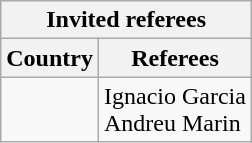<table class="wikitable">
<tr>
<th colspan=3>Invited referees</th>
</tr>
<tr>
<th>Country</th>
<th>Referees</th>
</tr>
<tr>
<td></td>
<td>Ignacio Garcia<br>Andreu Marin</td>
</tr>
</table>
